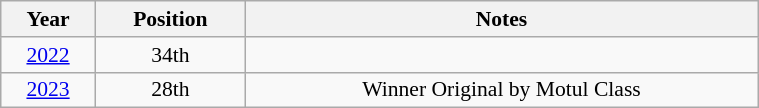<table class="wikitable" width="40%" style="font-size:90%; text-align:center;">
<tr>
<th>Year</th>
<th>Position</th>
<th>Notes</th>
</tr>
<tr>
<td><a href='#'>2022</a></td>
<td>34th</td>
<td></td>
</tr>
<tr>
<td><a href='#'>2023</a></td>
<td>28th</td>
<td>Winner Original by Motul Class</td>
</tr>
</table>
